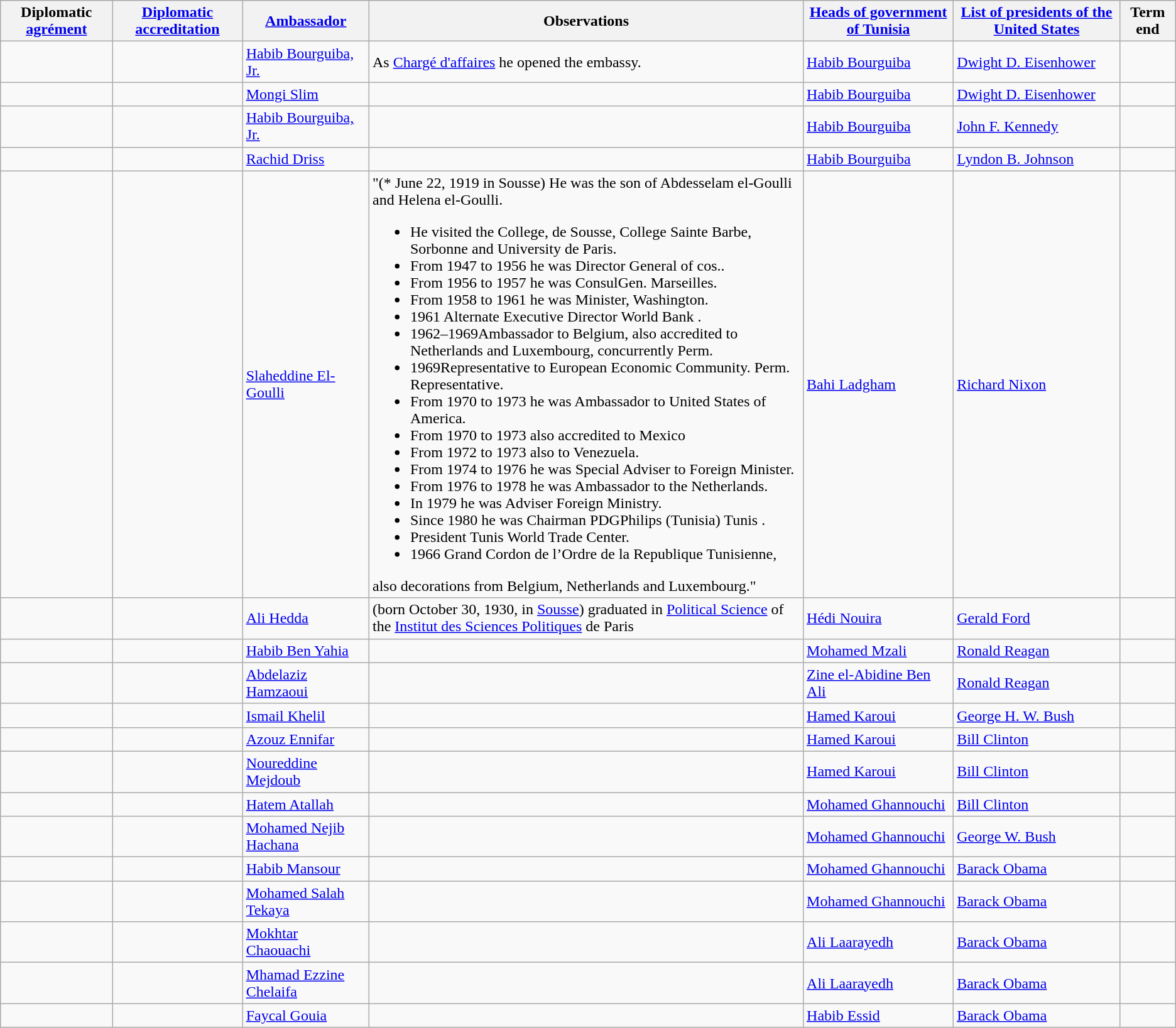<table class="wikitable sortable">
<tr>
<th>Diplomatic <a href='#'>agrément</a></th>
<th><a href='#'>Diplomatic accreditation</a></th>
<th><a href='#'>Ambassador</a></th>
<th>Observations</th>
<th><a href='#'>Heads of government of Tunisia</a></th>
<th><a href='#'>List of presidents of the United States</a></th>
<th>Term end</th>
</tr>
<tr>
<td></td>
<td></td>
<td><a href='#'>Habib Bourguiba, Jr.</a></td>
<td>As <a href='#'>Chargé d'affaires</a> he opened the embassy.</td>
<td><a href='#'>Habib Bourguiba</a></td>
<td><a href='#'>Dwight D. Eisenhower</a></td>
<td></td>
</tr>
<tr>
<td></td>
<td></td>
<td><a href='#'>Mongi Slim</a></td>
<td></td>
<td><a href='#'>Habib Bourguiba</a></td>
<td><a href='#'>Dwight D. Eisenhower</a></td>
<td></td>
</tr>
<tr>
<td></td>
<td></td>
<td><a href='#'>Habib Bourguiba, Jr.</a></td>
<td></td>
<td><a href='#'>Habib Bourguiba</a></td>
<td><a href='#'>John F. Kennedy</a></td>
<td></td>
</tr>
<tr>
<td></td>
<td></td>
<td><a href='#'>Rachid Driss</a></td>
<td></td>
<td><a href='#'>Habib Bourguiba</a></td>
<td><a href='#'>Lyndon B. Johnson</a></td>
<td></td>
</tr>
<tr>
<td></td>
<td></td>
<td><a href='#'>Slaheddine El-Goulli</a></td>
<td>"(* June 22, 1919 in Sousse) He was the son of Abdesselam el-Goulli and Helena el-Goulli.<br><ul><li>He visited the College, de Sousse, College Sainte Barbe, Sorbonne and University de Paris.</li><li>From 1947 to 1956 he was Director General of cos..</li><li>From 1956 to 1957 he was ConsulGen. Marseilles.</li><li>From  1958 to 1961 he was Minister, Washington.</li><li>1961 Alternate Executive Director World Bank .</li><li>1962–1969Ambassador to Belgium, also accredited to Netherlands and Luxembourg, concurrently Perm.</li><li>1969Representative to European Economic Community. Perm. Representative.</li><li>From 1970 to 1973 he was Ambassador to United States of America.</li><li>From 1970 to 1973 also accredited to Mexico</li><li>From 1972 to 1973 also to Venezuela.</li><li>From 1974 to 1976 he was Special Adviser to Foreign Minister.</li><li>From 1976 to 1978 he was Ambassador to the Netherlands.</li><li>In 1979 he was Adviser Foreign Ministry.</li><li>Since 1980 he was Chairman PDGPhilips (Tunisia) Tunis .</li><li>President Tunis World Trade Center.</li><li>1966 Grand Cordon de l’Ordre de la Republique Tunisienne,</li></ul>also decorations from Belgium, Netherlands and Luxembourg."</td>
<td><a href='#'>Bahi Ladgham</a></td>
<td><a href='#'>Richard Nixon</a></td>
<td></td>
</tr>
<tr>
<td></td>
<td></td>
<td><a href='#'>Ali Hedda</a></td>
<td>(born October 30, 1930, in <a href='#'>Sousse</a>) graduated in <a href='#'>Political Science</a> of the <a href='#'>Institut des Sciences Politiques</a> de Paris</td>
<td><a href='#'>Hédi Nouira</a></td>
<td><a href='#'>Gerald Ford</a></td>
<td></td>
</tr>
<tr>
<td></td>
<td></td>
<td><a href='#'>Habib Ben Yahia</a></td>
<td></td>
<td><a href='#'>Mohamed Mzali</a></td>
<td><a href='#'>Ronald Reagan</a></td>
<td></td>
</tr>
<tr>
<td></td>
<td></td>
<td><a href='#'>Abdelaziz Hamzaoui</a></td>
<td></td>
<td><a href='#'>Zine el-Abidine Ben Ali</a></td>
<td><a href='#'>Ronald Reagan</a></td>
<td></td>
</tr>
<tr>
<td></td>
<td></td>
<td><a href='#'>Ismail Khelil</a></td>
<td></td>
<td><a href='#'>Hamed Karoui</a></td>
<td><a href='#'>George H. W. Bush</a></td>
<td></td>
</tr>
<tr>
<td></td>
<td></td>
<td><a href='#'>Azouz Ennifar</a></td>
<td></td>
<td><a href='#'>Hamed Karoui</a></td>
<td><a href='#'>Bill Clinton</a></td>
<td></td>
</tr>
<tr>
<td></td>
<td></td>
<td><a href='#'>Noureddine Mejdoub</a></td>
<td></td>
<td><a href='#'>Hamed Karoui</a></td>
<td><a href='#'>Bill Clinton</a></td>
<td></td>
</tr>
<tr>
<td></td>
<td></td>
<td><a href='#'>Hatem Atallah</a></td>
<td></td>
<td><a href='#'>Mohamed Ghannouchi</a></td>
<td><a href='#'>Bill Clinton</a></td>
<td></td>
</tr>
<tr>
<td></td>
<td></td>
<td><a href='#'>Mohamed Nejib Hachana</a></td>
<td></td>
<td><a href='#'>Mohamed Ghannouchi</a></td>
<td><a href='#'>George W. Bush</a></td>
<td></td>
</tr>
<tr>
<td></td>
<td></td>
<td><a href='#'>Habib Mansour</a></td>
<td></td>
<td><a href='#'>Mohamed Ghannouchi</a></td>
<td><a href='#'>Barack Obama</a></td>
<td></td>
</tr>
<tr>
<td></td>
<td></td>
<td><a href='#'>Mohamed Salah Tekaya</a></td>
<td></td>
<td><a href='#'>Mohamed Ghannouchi</a></td>
<td><a href='#'>Barack Obama</a></td>
<td></td>
</tr>
<tr>
<td></td>
<td></td>
<td><a href='#'>Mokhtar Chaouachi</a></td>
<td></td>
<td><a href='#'>Ali Laarayedh</a></td>
<td><a href='#'>Barack Obama</a></td>
<td></td>
</tr>
<tr>
<td></td>
<td></td>
<td><a href='#'>Mhamad Ezzine Chelaifa</a></td>
<td></td>
<td><a href='#'>Ali Laarayedh</a></td>
<td><a href='#'>Barack Obama</a></td>
<td></td>
</tr>
<tr>
<td></td>
<td></td>
<td><a href='#'>Faycal Gouia</a></td>
<td></td>
<td><a href='#'>Habib Essid</a></td>
<td><a href='#'>Barack Obama</a></td>
<td></td>
</tr>
</table>
